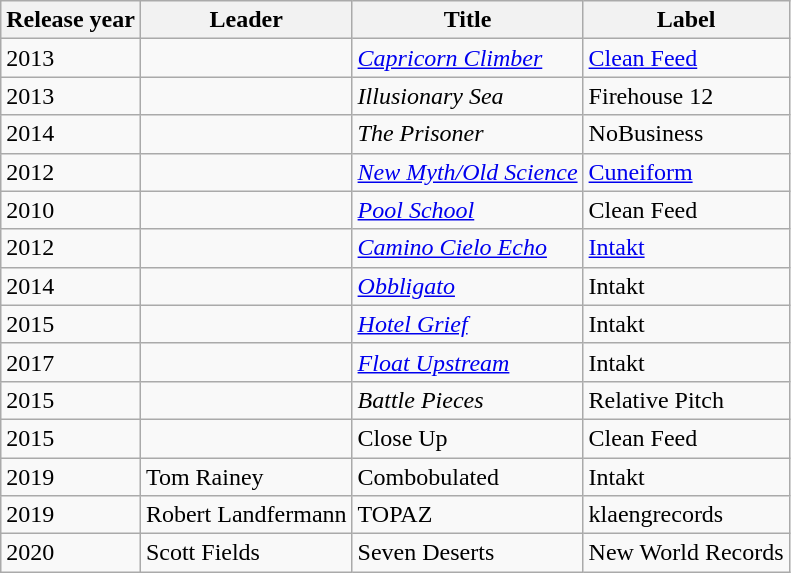<table class="wikitable sortable">
<tr>
<th>Release year</th>
<th>Leader</th>
<th>Title</th>
<th>Label</th>
</tr>
<tr>
<td>2013</td>
<td></td>
<td><em><a href='#'>Capricorn Climber</a></em></td>
<td><a href='#'>Clean Feed</a></td>
</tr>
<tr>
<td>2013</td>
<td></td>
<td><em>Illusionary Sea</em></td>
<td>Firehouse 12</td>
</tr>
<tr>
<td>2014</td>
<td></td>
<td><em>The Prisoner</em></td>
<td>NoBusiness</td>
</tr>
<tr>
<td>2012</td>
<td></td>
<td><em><a href='#'>New Myth/Old Science</a></em></td>
<td><a href='#'>Cuneiform</a></td>
</tr>
<tr>
<td>2010</td>
<td></td>
<td><em><a href='#'>Pool School</a></em></td>
<td>Clean Feed</td>
</tr>
<tr>
<td>2012</td>
<td></td>
<td><em><a href='#'>Camino Cielo Echo</a></em></td>
<td><a href='#'>Intakt</a></td>
</tr>
<tr>
<td>2014</td>
<td></td>
<td><em><a href='#'>Obbligato</a></em></td>
<td>Intakt</td>
</tr>
<tr>
<td>2015</td>
<td></td>
<td><em><a href='#'>Hotel Grief</a></em></td>
<td>Intakt</td>
</tr>
<tr>
<td>2017</td>
<td></td>
<td><em><a href='#'>Float Upstream</a></em></td>
<td>Intakt</td>
</tr>
<tr>
<td>2015</td>
<td></td>
<td><em>Battle Pieces</em></td>
<td>Relative Pitch</td>
</tr>
<tr>
<td>2015</td>
<td></td>
<td>Close Up</td>
<td>Clean Feed</td>
</tr>
<tr>
<td>2019</td>
<td>Tom Rainey</td>
<td>Combobulated</td>
<td>Intakt</td>
</tr>
<tr>
<td>2019</td>
<td>Robert Landfermann</td>
<td>TOPAZ</td>
<td>klaengrecords</td>
</tr>
<tr>
<td>2020</td>
<td>Scott Fields</td>
<td>Seven Deserts</td>
<td>New World Records</td>
</tr>
</table>
